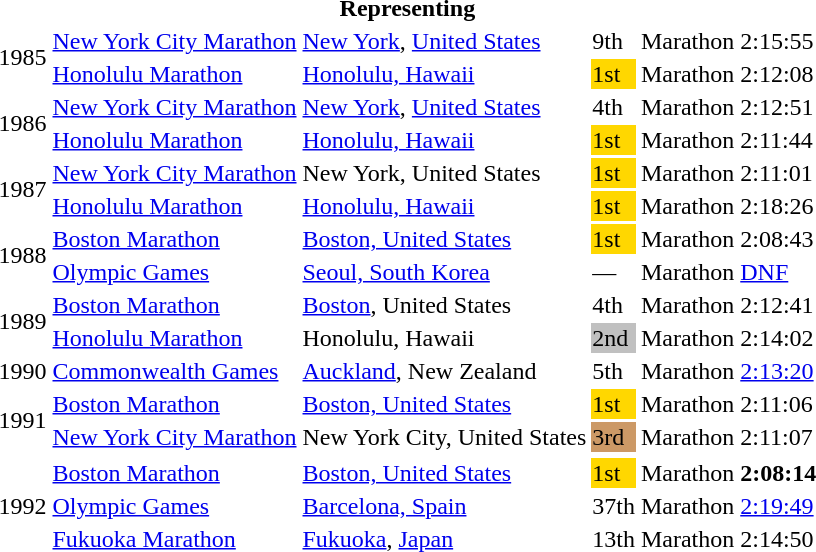<table>
<tr>
<th colspan="6">Representing </th>
</tr>
<tr>
<td rowspan=2>1985</td>
<td><a href='#'>New York City Marathon</a></td>
<td><a href='#'>New York</a>, <a href='#'>United States</a></td>
<td>9th</td>
<td>Marathon</td>
<td>2:15:55</td>
</tr>
<tr>
<td><a href='#'>Honolulu Marathon</a></td>
<td><a href='#'>Honolulu, Hawaii</a></td>
<td bgcolor="gold">1st</td>
<td>Marathon</td>
<td>2:12:08</td>
</tr>
<tr>
<td rowspan=2>1986</td>
<td><a href='#'>New York City Marathon</a></td>
<td><a href='#'>New York</a>, <a href='#'>United States</a></td>
<td>4th</td>
<td>Marathon</td>
<td>2:12:51</td>
</tr>
<tr>
<td><a href='#'>Honolulu Marathon</a></td>
<td><a href='#'>Honolulu, Hawaii</a></td>
<td bgcolor="gold">1st</td>
<td>Marathon</td>
<td>2:11:44</td>
</tr>
<tr>
<td rowspan=2>1987</td>
<td><a href='#'>New York City Marathon</a></td>
<td>New York, United States</td>
<td bgcolor="gold">1st</td>
<td>Marathon</td>
<td>2:11:01</td>
</tr>
<tr>
<td><a href='#'>Honolulu Marathon</a></td>
<td><a href='#'>Honolulu, Hawaii</a></td>
<td bgcolor="gold">1st</td>
<td>Marathon</td>
<td>2:18:26</td>
</tr>
<tr>
<td rowspan=2>1988</td>
<td><a href='#'>Boston Marathon</a></td>
<td><a href='#'>Boston, United States</a></td>
<td bgcolor="gold">1st</td>
<td>Marathon</td>
<td>2:08:43</td>
</tr>
<tr>
<td><a href='#'>Olympic Games</a></td>
<td><a href='#'>Seoul, South Korea</a></td>
<td>—</td>
<td>Marathon</td>
<td><a href='#'>DNF</a></td>
</tr>
<tr>
<td rowspan=2>1989</td>
<td><a href='#'>Boston Marathon</a></td>
<td><a href='#'>Boston</a>, United States</td>
<td>4th</td>
<td>Marathon</td>
<td>2:12:41</td>
</tr>
<tr>
<td><a href='#'>Honolulu Marathon</a></td>
<td>Honolulu, Hawaii</td>
<td bgcolor="silver">2nd</td>
<td>Marathon</td>
<td>2:14:02</td>
</tr>
<tr>
<td>1990</td>
<td><a href='#'>Commonwealth Games</a></td>
<td><a href='#'>Auckland</a>, New Zealand</td>
<td>5th</td>
<td>Marathon</td>
<td><a href='#'>2:13:20</a></td>
</tr>
<tr>
<td rowspan=2>1991</td>
<td><a href='#'>Boston Marathon</a></td>
<td><a href='#'>Boston, United States</a></td>
<td bgcolor="gold">1st</td>
<td>Marathon</td>
<td>2:11:06</td>
</tr>
<tr>
<td><a href='#'>New York City Marathon</a></td>
<td>New York City, United States</td>
<td bgcolor="cc9966">3rd</td>
<td>Marathon</td>
<td>2:11:07</td>
</tr>
<tr>
</tr>
<tr>
<td rowspan=3>1992</td>
<td><a href='#'>Boston Marathon</a></td>
<td><a href='#'>Boston, United States</a></td>
<td bgcolor="gold">1st</td>
<td>Marathon</td>
<td><strong>2:08:14</strong></td>
</tr>
<tr>
<td><a href='#'>Olympic Games</a></td>
<td><a href='#'>Barcelona, Spain</a></td>
<td>37th</td>
<td>Marathon</td>
<td><a href='#'>2:19:49</a></td>
</tr>
<tr>
<td><a href='#'>Fukuoka Marathon</a></td>
<td><a href='#'>Fukuoka</a>, <a href='#'>Japan</a></td>
<td>13th</td>
<td>Marathon</td>
<td>2:14:50</td>
</tr>
</table>
